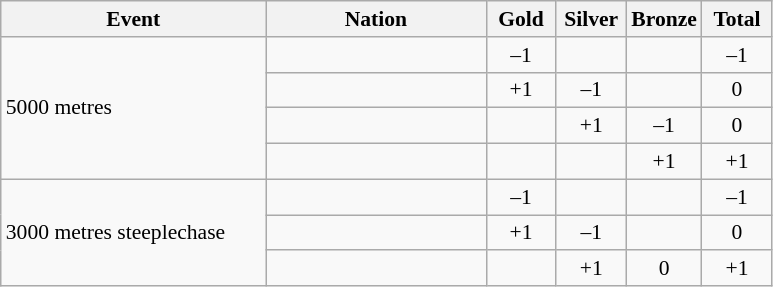<table class="wikitable" style="text-align:center; font-size:90%;">
<tr>
<th scope="col" width="170">Event</th>
<th scope="col" width="140">Nation</th>
<th scope="col" width="40">Gold</th>
<th scope="col" width="40">Silver</th>
<th scope="col" width="40">Bronze</th>
<th scope="col" width="40">Total</th>
</tr>
<tr>
<td rowspan=4 align=left>5000 metres</td>
<td align=left></td>
<td>–1</td>
<td></td>
<td></td>
<td>–1</td>
</tr>
<tr>
<td align=left></td>
<td>+1</td>
<td>–1</td>
<td></td>
<td>0</td>
</tr>
<tr>
<td align=left></td>
<td></td>
<td>+1</td>
<td>–1</td>
<td>0</td>
</tr>
<tr>
<td align=left></td>
<td></td>
<td></td>
<td>+1</td>
<td>+1</td>
</tr>
<tr>
<td rowspan=3 align=left>3000 metres steeplechase</td>
<td align=left></td>
<td>–1</td>
<td></td>
<td></td>
<td>–1</td>
</tr>
<tr>
<td align=left></td>
<td>+1</td>
<td>–1</td>
<td></td>
<td>0</td>
</tr>
<tr>
<td align=left></td>
<td></td>
<td>+1</td>
<td>0</td>
<td>+1</td>
</tr>
</table>
